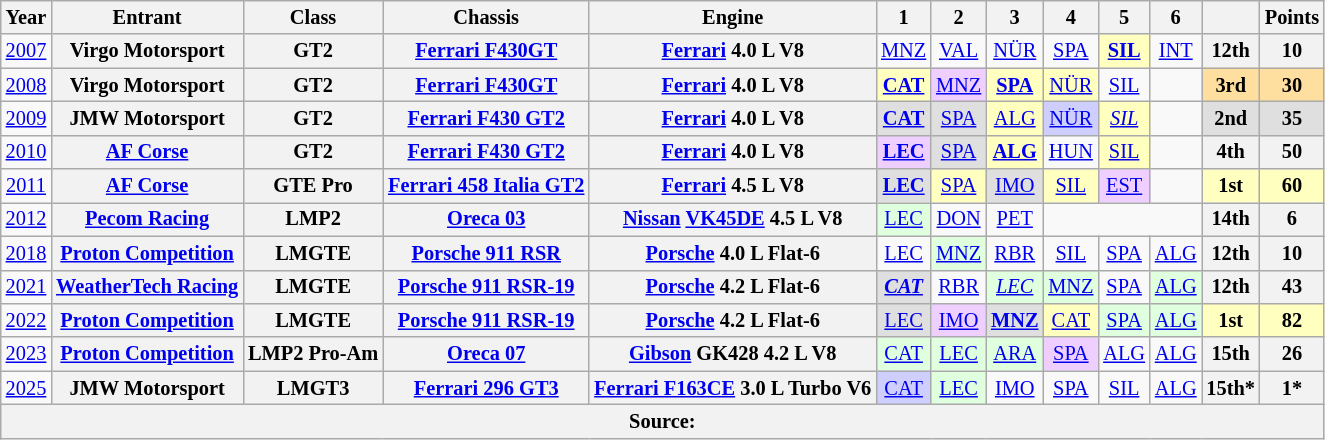<table class="wikitable" style="text-align:center; font-size:85%">
<tr>
<th>Year</th>
<th>Entrant</th>
<th>Class</th>
<th>Chassis</th>
<th>Engine</th>
<th>1</th>
<th>2</th>
<th>3</th>
<th>4</th>
<th>5</th>
<th>6</th>
<th></th>
<th>Points</th>
</tr>
<tr>
<td><a href='#'>2007</a></td>
<th nowrap>Virgo Motorsport</th>
<th>GT2</th>
<th nowrap><a href='#'>Ferrari F430GT</a></th>
<th nowrap><a href='#'>Ferrari</a> 4.0 L V8</th>
<td><a href='#'>MNZ</a></td>
<td><a href='#'>VAL</a></td>
<td><a href='#'>NÜR</a></td>
<td><a href='#'>SPA</a></td>
<td style="background:#FFFFBF;"><strong><a href='#'>SIL</a></strong><br></td>
<td><a href='#'>INT</a></td>
<th>12th</th>
<th>10</th>
</tr>
<tr>
<td><a href='#'>2008</a></td>
<th nowrap>Virgo Motorsport</th>
<th>GT2</th>
<th nowrap><a href='#'>Ferrari F430GT</a></th>
<th nowrap><a href='#'>Ferrari</a> 4.0 L V8</th>
<td style="background:#FFFFBF;"><strong><a href='#'>CAT</a></strong><br></td>
<td style="background:#EFCFFF;"><a href='#'>MNZ</a><br></td>
<td style="background:#FFFFBF;"><strong><a href='#'>SPA</a></strong><br></td>
<td style="background:#FFFFBF;"><a href='#'>NÜR</a><br></td>
<td><a href='#'>SIL</a></td>
<td></td>
<th style="background:#FFDF9F;">3rd</th>
<th style="background:#FFDF9F;">30</th>
</tr>
<tr>
<td><a href='#'>2009</a></td>
<th nowrap>JMW Motorsport</th>
<th>GT2</th>
<th nowrap><a href='#'>Ferrari F430 GT2</a></th>
<th nowrap><a href='#'>Ferrari</a> 4.0 L V8</th>
<td style="background:#DFDFDF;"><strong><a href='#'>CAT</a></strong><br></td>
<td style="background:#DFDFDF;"><a href='#'>SPA</a><br></td>
<td style="background:#FFFFBF;"><a href='#'>ALG</a><br></td>
<td style="background:#CFCFFF;"><a href='#'>NÜR</a><br></td>
<td style="background:#FFFFBF;"><em><a href='#'>SIL</a></em><br></td>
<td></td>
<th style="background:#DFDFDF;">2nd</th>
<th style="background:#DFDFDF;">35</th>
</tr>
<tr>
<td><a href='#'>2010</a></td>
<th nowrap><a href='#'>AF Corse</a></th>
<th>GT2</th>
<th nowrap><a href='#'>Ferrari F430 GT2</a></th>
<th nowrap><a href='#'>Ferrari</a> 4.0 L V8</th>
<td style="background:#EFCFFF;"><strong><a href='#'>LEC</a></strong><br></td>
<td style="background:#DFDFDF;"><a href='#'>SPA</a><br></td>
<td style="background:#FFFFBF;"><strong><a href='#'>ALG</a></strong><br></td>
<td><a href='#'>HUN</a></td>
<td style="background:#FFFFBF;"><a href='#'>SIL</a><br></td>
<td></td>
<th>4th</th>
<th>50</th>
</tr>
<tr>
<td><a href='#'>2011</a></td>
<th nowrap><a href='#'>AF Corse</a></th>
<th nowrap>GTE Pro</th>
<th nowrap><a href='#'>Ferrari 458 Italia GT2</a></th>
<th nowrap><a href='#'>Ferrari</a> 4.5 L V8</th>
<td style="background:#DFDFDF;"><strong><a href='#'>LEC</a></strong><br></td>
<td style="background:#FFFFBF;"><a href='#'>SPA</a><br></td>
<td style="background:#DFDFDF;"><a href='#'>IMO</a><br></td>
<td style="background:#FFFFBF;"><a href='#'>SIL</a><br></td>
<td style="background:#EFCFFF;"><a href='#'>EST</a><br></td>
<td></td>
<th style="background:#FFFFBF;">1st</th>
<th style="background:#FFFFBF;">60</th>
</tr>
<tr>
<td><a href='#'>2012</a></td>
<th nowrap><a href='#'>Pecom Racing</a></th>
<th>LMP2</th>
<th nowrap><a href='#'>Oreca 03</a></th>
<th nowrap><a href='#'>Nissan</a> <a href='#'>VK45DE</a> 4.5 L V8</th>
<td style="background:#DFFFDF;"><a href='#'>LEC</a><br></td>
<td><a href='#'>DON</a></td>
<td><a href='#'>PET</a></td>
<td colspan=3></td>
<th>14th</th>
<th>6</th>
</tr>
<tr>
<td><a href='#'>2018</a></td>
<th nowrap><a href='#'>Proton Competition</a></th>
<th>LMGTE</th>
<th nowrap><a href='#'>Porsche 911 RSR</a></th>
<th nowrap><a href='#'>Porsche</a> 4.0 L Flat-6</th>
<td><a href='#'>LEC</a></td>
<td style="background:#DFFFDF;"><a href='#'>MNZ</a><br></td>
<td><a href='#'>RBR</a></td>
<td><a href='#'>SIL</a></td>
<td><a href='#'>SPA</a></td>
<td><a href='#'>ALG</a></td>
<th>12th</th>
<th>10</th>
</tr>
<tr>
<td><a href='#'>2021</a></td>
<th nowrap><a href='#'>WeatherTech Racing</a></th>
<th>LMGTE</th>
<th nowrap><a href='#'>Porsche 911 RSR-19</a></th>
<th nowrap><a href='#'>Porsche</a> 4.2 L Flat-6</th>
<td style="background:#DFDFDF;"><strong><em><a href='#'>CAT</a></em></strong><br></td>
<td><a href='#'>RBR</a></td>
<td style="background:#DFFFDF;"><em><a href='#'>LEC</a></em><br></td>
<td style="background:#DFFFDF;"><a href='#'>MNZ</a><br></td>
<td><a href='#'>SPA</a></td>
<td style="background:#DFFFDF;"><a href='#'>ALG</a><br></td>
<th>12th</th>
<th>43</th>
</tr>
<tr>
<td><a href='#'>2022</a></td>
<th nowrap><a href='#'>Proton Competition</a></th>
<th>LMGTE</th>
<th nowrap><a href='#'>Porsche 911 RSR-19</a></th>
<th nowrap><a href='#'>Porsche</a> 4.2 L Flat-6</th>
<td style="background:#DFDFDF;"><a href='#'>LEC</a><br></td>
<td style="background:#EFCFFF;"><a href='#'>IMO</a><br></td>
<td style="background:#DFDFDF;"><strong><a href='#'>MNZ</a></strong><br></td>
<td style="background:#FFFFBF;"><a href='#'>CAT</a><br></td>
<td style="background:#DFFFDF;"><a href='#'>SPA</a><br></td>
<td style="background:#DFFFDF;"><a href='#'>ALG</a><br></td>
<th style="background:#FFFFBF;">1st</th>
<th style="background:#FFFFBF;">82</th>
</tr>
<tr>
<td><a href='#'>2023</a></td>
<th nowrap><a href='#'>Proton Competition</a></th>
<th nowrap>LMP2 Pro-Am</th>
<th nowrap><a href='#'>Oreca 07</a></th>
<th nowrap><a href='#'>Gibson</a> GK428 4.2 L V8</th>
<td style="background:#DFFFDF;"><a href='#'>CAT</a><br></td>
<td style="background:#DFFFDF;"><a href='#'>LEC</a><br></td>
<td style="background:#DFFFDF;"><a href='#'>ARA</a><br></td>
<td style="background:#EFCFFF;"><a href='#'>SPA</a><br></td>
<td><a href='#'>ALG</a></td>
<td><a href='#'>ALG</a></td>
<th>15th</th>
<th>26</th>
</tr>
<tr>
<td><a href='#'>2025</a></td>
<th>JMW Motorsport</th>
<th>LMGT3</th>
<th><a href='#'>Ferrari 296 GT3</a></th>
<th><a href='#'>Ferrari F163CE</a> 3.0 L Turbo V6</th>
<td style="background:#CFCFFF;"><a href='#'>CAT</a><br></td>
<td style="background:#DFFFDF;"><a href='#'>LEC</a><br></td>
<td style="background:#;"><a href='#'>IMO</a><br></td>
<td style="background:#;"><a href='#'>SPA</a><br></td>
<td style="background:#;"><a href='#'>SIL</a><br></td>
<td style="background:#;"><a href='#'>ALG</a><br></td>
<th>15th*</th>
<th>1*</th>
</tr>
<tr>
<th colspan="13">Source:</th>
</tr>
</table>
